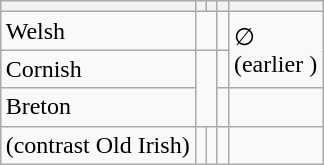<table class="wikitable defaultcenter col1left" style="margin-left: 1.6em">
<tr>
<th></th>
<th></th>
<th></th>
<th></th>
<th></th>
</tr>
<tr>
<td>Welsh</td>
<td colspan="2"><br></td>
<td><br></td>
<td rowspan="2">∅<br>(earlier )</td>
</tr>
<tr>
<td>Cornish</td>
<td colspan="2" rowspan="2"><br></td>
<td><br></td>
</tr>
<tr>
<td>Breton</td>
<td><br></td>
<td><br></td>
</tr>
<tr>
<td>(contrast Old Irish)</td>
<td><br></td>
<td><br></td>
<td><br></td>
<td><br></td>
</tr>
</table>
